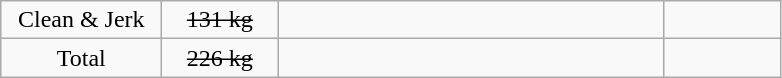<table class = "wikitable" style="text-align:center;">
<tr>
<td width=100>Clean & Jerk</td>
<td width=70><s>131 kg</s></td>
<td width=250 align=left><s></s></td>
<td width=70><s></s></td>
</tr>
<tr>
<td>Total</td>
<td><s>226 kg</s></td>
<td align=left><s></s></td>
<td><s></s></td>
</tr>
</table>
